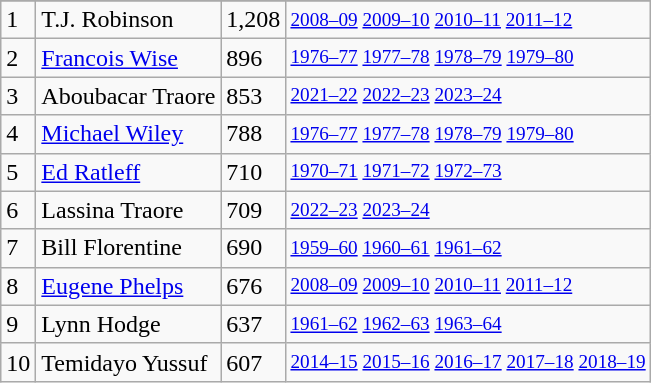<table class="wikitable">
<tr>
</tr>
<tr>
<td>1</td>
<td>T.J. Robinson</td>
<td>1,208</td>
<td style="font-size:80%;"><a href='#'>2008–09</a> <a href='#'>2009–10</a> <a href='#'>2010–11</a> <a href='#'>2011–12</a></td>
</tr>
<tr>
<td>2</td>
<td><a href='#'>Francois Wise</a></td>
<td>896</td>
<td style="font-size:80%;"><a href='#'>1976–77</a> <a href='#'>1977–78</a> <a href='#'>1978–79</a> <a href='#'>1979–80</a></td>
</tr>
<tr>
<td>3</td>
<td>Aboubacar Traore</td>
<td>853</td>
<td style="font-size:80%;"><a href='#'>2021–22</a> <a href='#'>2022–23</a> <a href='#'>2023–24</a></td>
</tr>
<tr>
<td>4</td>
<td><a href='#'>Michael Wiley</a></td>
<td>788</td>
<td style="font-size:80%;"><a href='#'>1976–77</a> <a href='#'>1977–78</a> <a href='#'>1978–79</a> <a href='#'>1979–80</a></td>
</tr>
<tr>
<td>5</td>
<td><a href='#'>Ed Ratleff</a></td>
<td>710</td>
<td style="font-size:80%;"><a href='#'>1970–71</a> <a href='#'>1971–72</a> <a href='#'>1972–73</a></td>
</tr>
<tr>
<td>6</td>
<td>Lassina Traore</td>
<td>709</td>
<td style="font-size:80%;"><a href='#'>2022–23</a> <a href='#'>2023–24</a></td>
</tr>
<tr>
<td>7</td>
<td>Bill Florentine</td>
<td>690</td>
<td style="font-size:80%;"><a href='#'>1959–60</a> <a href='#'>1960–61</a> <a href='#'>1961–62</a></td>
</tr>
<tr>
<td>8</td>
<td><a href='#'>Eugene Phelps</a></td>
<td>676</td>
<td style="font-size:80%;"><a href='#'>2008–09</a> <a href='#'>2009–10</a> <a href='#'>2010–11</a> <a href='#'>2011–12</a></td>
</tr>
<tr>
<td>9</td>
<td>Lynn Hodge</td>
<td>637</td>
<td style="font-size:80%;"><a href='#'>1961–62</a> <a href='#'>1962–63</a> <a href='#'>1963–64</a></td>
</tr>
<tr>
<td>10</td>
<td>Temidayo Yussuf</td>
<td>607</td>
<td style="font-size:80%;"><a href='#'>2014–15</a> <a href='#'>2015–16</a> <a href='#'>2016–17</a> <a href='#'>2017–18</a> <a href='#'>2018–19</a></td>
</tr>
</table>
